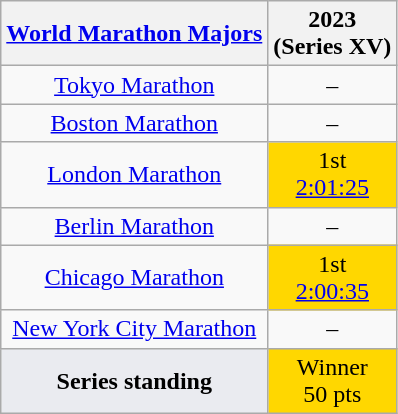<table class="wikitable" style="text-align:center;">
<tr>
<th><a href='#'>World Marathon Majors</a></th>
<th>2023<br>(Series XV)</th>
</tr>
<tr>
<td><a href='#'>Tokyo Marathon</a></td>
<td>–</td>
</tr>
<tr>
<td><a href='#'>Boston Marathon</a></td>
<td>–</td>
</tr>
<tr>
<td><a href='#'>London Marathon</a></td>
<td style="background: gold;">1st<br><a href='#'>2:01:25</a></td>
</tr>
<tr>
<td><a href='#'>Berlin Marathon</a></td>
<td>–</td>
</tr>
<tr>
<td><a href='#'>Chicago Marathon</a></td>
<td style="background: gold;">1st<br><a href='#'>2:00:35</a></td>
</tr>
<tr>
<td><a href='#'>New York City Marathon</a></td>
<td>–</td>
</tr>
<tr>
<td bgcolor=EAEBF0><strong>Series standing</strong></td>
<td style="background: gold;">Winner<br>50 pts</td>
</tr>
</table>
